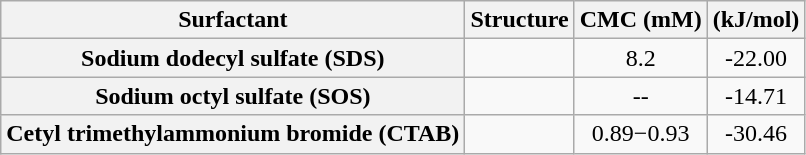<table class="wikitable" style="text-align: center;">
<tr>
<th>Surfactant</th>
<th>Structure</th>
<th>CMC (mM)</th>
<th> (kJ/mol)</th>
</tr>
<tr valign="top">
<th rowspan="1">Sodium dodecyl sulfate (SDS)</th>
<td rowspan="1"></td>
<td rowspan="1">8.2</td>
<td rowspan="1">-22.00</td>
</tr>
<tr>
<th rowspan="1">Sodium octyl sulfate (SOS)</th>
<td rowspan="1"></td>
<td rowspan="1">--</td>
<td rowspan="1">-14.71</td>
</tr>
<tr>
<th rowspan="1">Cetyl trimethylammonium bromide (CTAB)</th>
<td rowspan="1"></td>
<td rowspan="1">0.89−0.93</td>
<td rowspan="1">-30.46</td>
</tr>
</table>
